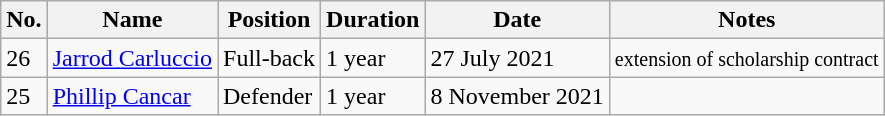<table class="wikitable">
<tr>
<th>No.</th>
<th>Name</th>
<th>Position</th>
<th>Duration</th>
<th>Date</th>
<th>Notes</th>
</tr>
<tr>
<td>26</td>
<td><a href='#'>Jarrod Carluccio</a></td>
<td>Full-back</td>
<td>1 year</td>
<td>27 July 2021</td>
<td><small>extension of scholarship contract</small></td>
</tr>
<tr>
<td>25</td>
<td><a href='#'>Phillip Cancar</a></td>
<td>Defender</td>
<td>1 year</td>
<td>8 November 2021</td>
<td></td>
</tr>
</table>
